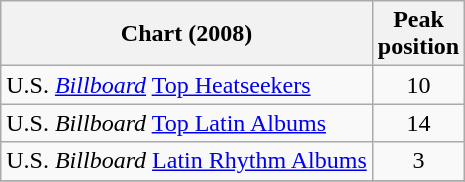<table class="wikitable">
<tr>
<th>Chart (2008)</th>
<th>Peak<br>position</th>
</tr>
<tr>
<td>U.S. <em><a href='#'>Billboard</a></em> <a href='#'>Top Heatseekers</a></td>
<td align="center">10</td>
</tr>
<tr>
<td>U.S. <em>Billboard</em> <a href='#'>Top Latin Albums</a></td>
<td align="center">14</td>
</tr>
<tr>
<td>U.S. <em>Billboard</em> <a href='#'>Latin Rhythm Albums</a></td>
<td align="center">3</td>
</tr>
<tr>
</tr>
</table>
